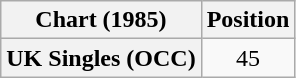<table class="wikitable plainrowheaders" style="text-align:center">
<tr>
<th>Chart (1985)</th>
<th>Position</th>
</tr>
<tr>
<th scope="row">UK Singles (OCC)</th>
<td>45</td>
</tr>
</table>
